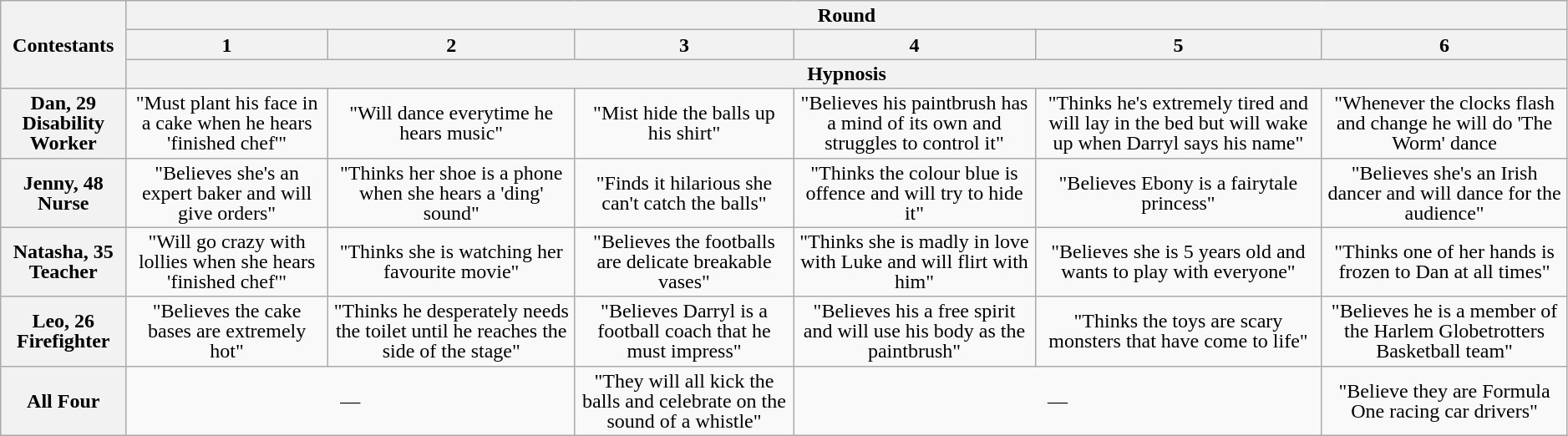<table class="wikitable plainrowheaders" style="text-align:center; line-height:16px; width:99%;">
<tr>
<th rowspan="3">Contestants</th>
<th colspan="6">Round</th>
</tr>
<tr>
<th>1</th>
<th>2</th>
<th>3</th>
<th>4</th>
<th>5</th>
<th>6</th>
</tr>
<tr>
<th colspan="6">Hypnosis</th>
</tr>
<tr>
<th>Dan, 29<br>Disability Worker</th>
<td>"Must plant his face in a cake when he hears 'finished chef'"</td>
<td>"Will dance everytime he hears music"</td>
<td>"Mist hide the balls up his shirt"</td>
<td>"Believes his paintbrush has a mind of its own and struggles to control it"</td>
<td>"Thinks he's extremely tired and will lay in the bed but will wake up when Darryl says his name"</td>
<td>"Whenever the clocks flash and change he will do 'The Worm' dance</td>
</tr>
<tr>
<th>Jenny, 48<br>Nurse</th>
<td>"Believes she's an expert baker and will give orders"</td>
<td>"Thinks her shoe is a phone when she hears a 'ding' sound"</td>
<td>"Finds it hilarious she can't catch the balls"</td>
<td>"Thinks the colour blue is offence and will try to hide it"</td>
<td>"Believes Ebony is a fairytale princess"</td>
<td>"Believes she's an Irish dancer and will dance for the audience"</td>
</tr>
<tr>
<th>Natasha, 35<br>Teacher</th>
<td>"Will go crazy with lollies when she hears 'finished chef'"</td>
<td>"Thinks she is watching her favourite movie"</td>
<td>"Believes the footballs are delicate breakable vases"</td>
<td>"Thinks she is madly in love with Luke and will flirt with him"</td>
<td>"Believes she is 5 years old and wants to play with everyone"</td>
<td>"Thinks one of her hands is frozen to Dan at all times"</td>
</tr>
<tr>
<th>Leo, 26<br>Firefighter</th>
<td>"Believes the cake bases are extremely hot"</td>
<td>"Thinks he desperately needs the toilet until he reaches the side of the stage"</td>
<td>"Believes Darryl is a football coach that he must impress"</td>
<td>"Believes his a free spirit and will use his body as the paintbrush"</td>
<td>"Thinks the toys are scary monsters that have come to life"</td>
<td>"Believes he is a member of the Harlem Globetrotters Basketball team"</td>
</tr>
<tr>
<th>All Four</th>
<td colspan="2">—</td>
<td>"They will all kick the balls and celebrate on the sound of a whistle"</td>
<td colspan="2">—</td>
<td>"Believe they are Formula One racing car drivers"</td>
</tr>
</table>
